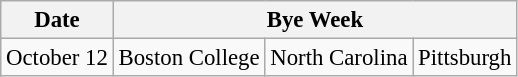<table class="wikitable" style="font-size:95%;">
<tr>
<th>Date</th>
<th colspan="3">Bye Week</th>
</tr>
<tr>
<td>October 12</td>
<td>Boston College</td>
<td>North Carolina</td>
<td>Pittsburgh</td>
</tr>
</table>
